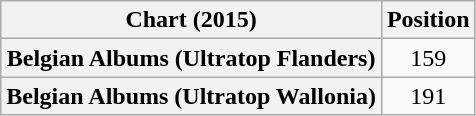<table class="wikitable sortable plainrowheaders" style="text-align:center">
<tr>
<th scope="col">Chart (2015)</th>
<th scope="col">Position</th>
</tr>
<tr>
<th scope="row">Belgian Albums (Ultratop Flanders)</th>
<td>159</td>
</tr>
<tr>
<th scope="row">Belgian Albums (Ultratop Wallonia)</th>
<td>191</td>
</tr>
</table>
